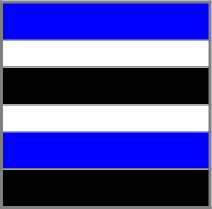<table cellpadding="5" align="right">
<tr ---->
<td><br><table class="wikitable" align="right" width="141px" style="height:120px; font-size:100%; border:2px double grey;">
<tr>
<td style="background:Blue; color:Blue" width="100%">Blue</td>
</tr>
<tr>
<td style="background:White; color:White" width="100%" height="10px"></td>
</tr>
<tr>
<td style="background:Black; color:Black" width="100%">Black</td>
</tr>
<tr>
<td style="background:White; color:White" width="100%" height="10px"></td>
</tr>
<tr>
<td style="background:Blue; color:Blue" width="100%">Blue</td>
</tr>
<tr height="20px">
<td colspan="2" style="background:Black">Shorts/Skirt</td>
</tr>
</table>
</td>
</tr>
</table>
